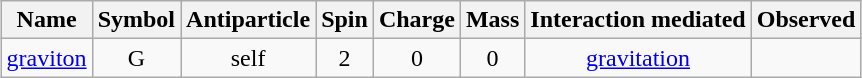<table class="wikitable sortable" style="margin:1em auto; align: center; text-align: center;">
<tr>
<th>Name</th>
<th>Symbol</th>
<th>Antiparticle</th>
<th>Spin</th>
<th>Charge</th>
<th>Mass</th>
<th>Interaction mediated</th>
<th>Observed</th>
</tr>
<tr>
<td><a href='#'>graviton</a></td>
<td>G</td>
<td>self</td>
<td>2</td>
<td>0</td>
<td>0</td>
<td><a href='#'>gravitation</a></td>
<td></td>
</tr>
</table>
